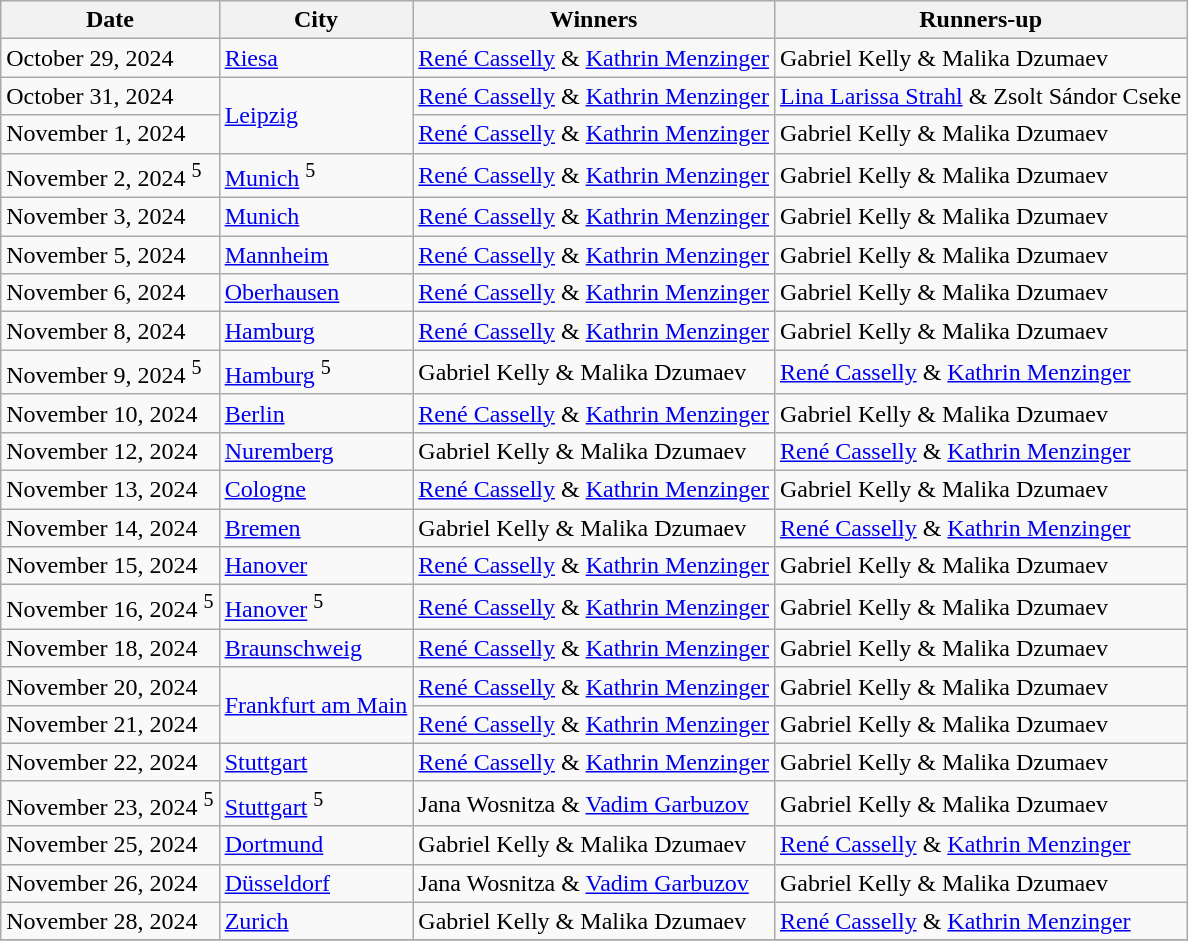<table class="wikitable">
<tr>
<th>Date</th>
<th>City</th>
<th>Winners</th>
<th>Runners-up</th>
</tr>
<tr>
<td>October 29, 2024</td>
<td><a href='#'>Riesa</a></td>
<td><a href='#'>René Casselly</a> & <a href='#'>Kathrin Menzinger</a></td>
<td>Gabriel Kelly & Malika Dzumaev</td>
</tr>
<tr>
<td>October 31, 2024</td>
<td rowspan="2"><a href='#'>Leipzig</a></td>
<td><a href='#'>René Casselly</a> & <a href='#'>Kathrin Menzinger</a></td>
<td><a href='#'>Lina Larissa Strahl</a> & Zsolt Sándor Cseke</td>
</tr>
<tr>
<td>November 1, 2024</td>
<td><a href='#'>René Casselly</a> & <a href='#'>Kathrin Menzinger</a></td>
<td>Gabriel Kelly & Malika Dzumaev</td>
</tr>
<tr>
<td>November 2, 2024 <sup>5</sup></td>
<td><a href='#'>Munich</a> <sup>5</sup></td>
<td><a href='#'>René Casselly</a> & <a href='#'>Kathrin Menzinger</a></td>
<td>Gabriel Kelly & Malika Dzumaev</td>
</tr>
<tr>
<td>November 3, 2024</td>
<td><a href='#'>Munich</a></td>
<td><a href='#'>René Casselly</a> & <a href='#'>Kathrin Menzinger</a></td>
<td>Gabriel Kelly & Malika Dzumaev</td>
</tr>
<tr>
<td>November 5, 2024</td>
<td><a href='#'>Mannheim</a></td>
<td><a href='#'>René Casselly</a> & <a href='#'>Kathrin Menzinger</a></td>
<td>Gabriel Kelly & Malika Dzumaev</td>
</tr>
<tr>
<td>November 6, 2024</td>
<td><a href='#'>Oberhausen</a></td>
<td><a href='#'>René Casselly</a> & <a href='#'>Kathrin Menzinger</a></td>
<td>Gabriel Kelly & Malika Dzumaev</td>
</tr>
<tr>
<td>November 8, 2024</td>
<td><a href='#'>Hamburg</a></td>
<td><a href='#'>René Casselly</a> & <a href='#'>Kathrin Menzinger</a></td>
<td>Gabriel Kelly & Malika Dzumaev</td>
</tr>
<tr>
<td>November 9, 2024 <sup>5</sup></td>
<td><a href='#'>Hamburg</a> <sup>5</sup></td>
<td>Gabriel Kelly & Malika Dzumaev</td>
<td><a href='#'>René Casselly</a> & <a href='#'>Kathrin Menzinger</a></td>
</tr>
<tr>
<td>November 10, 2024</td>
<td><a href='#'>Berlin</a></td>
<td><a href='#'>René Casselly</a> & <a href='#'>Kathrin Menzinger</a></td>
<td>Gabriel Kelly & Malika Dzumaev</td>
</tr>
<tr>
<td>November 12, 2024</td>
<td><a href='#'>Nuremberg</a></td>
<td>Gabriel Kelly & Malika Dzumaev</td>
<td><a href='#'>René Casselly</a> & <a href='#'>Kathrin Menzinger</a></td>
</tr>
<tr>
<td>November 13, 2024</td>
<td><a href='#'>Cologne</a></td>
<td><a href='#'>René Casselly</a> & <a href='#'>Kathrin Menzinger</a></td>
<td>Gabriel Kelly & Malika Dzumaev</td>
</tr>
<tr>
<td>November 14, 2024</td>
<td><a href='#'>Bremen</a></td>
<td>Gabriel Kelly & Malika Dzumaev</td>
<td><a href='#'>René Casselly</a> & <a href='#'>Kathrin Menzinger</a></td>
</tr>
<tr>
<td>November 15, 2024</td>
<td><a href='#'>Hanover</a></td>
<td><a href='#'>René Casselly</a> & <a href='#'>Kathrin Menzinger</a></td>
<td>Gabriel Kelly & Malika Dzumaev</td>
</tr>
<tr>
<td>November 16, 2024 <sup>5</sup></td>
<td><a href='#'>Hanover</a> <sup>5</sup></td>
<td><a href='#'>René Casselly</a> & <a href='#'>Kathrin Menzinger</a></td>
<td>Gabriel Kelly & Malika Dzumaev</td>
</tr>
<tr>
<td>November 18, 2024</td>
<td><a href='#'>Braunschweig</a></td>
<td><a href='#'>René Casselly</a> & <a href='#'>Kathrin Menzinger</a></td>
<td>Gabriel Kelly & Malika Dzumaev</td>
</tr>
<tr>
<td>November 20, 2024</td>
<td rowspan="2"><a href='#'>Frankfurt am Main</a></td>
<td><a href='#'>René Casselly</a> & <a href='#'>Kathrin Menzinger</a></td>
<td>Gabriel Kelly & Malika Dzumaev</td>
</tr>
<tr>
<td>November 21, 2024</td>
<td><a href='#'>René Casselly</a> & <a href='#'>Kathrin Menzinger</a></td>
<td>Gabriel Kelly & Malika Dzumaev</td>
</tr>
<tr>
<td>November 22, 2024</td>
<td><a href='#'>Stuttgart</a></td>
<td><a href='#'>René Casselly</a> & <a href='#'>Kathrin Menzinger</a></td>
<td>Gabriel Kelly & Malika Dzumaev</td>
</tr>
<tr>
<td>November 23, 2024 <sup>5</sup></td>
<td><a href='#'>Stuttgart</a> <sup>5</sup></td>
<td>Jana Wosnitza & <a href='#'>Vadim Garbuzov</a></td>
<td>Gabriel Kelly & Malika Dzumaev</td>
</tr>
<tr>
<td>November 25, 2024</td>
<td><a href='#'>Dortmund</a></td>
<td>Gabriel Kelly & Malika Dzumaev</td>
<td><a href='#'>René Casselly</a> & <a href='#'>Kathrin Menzinger</a></td>
</tr>
<tr>
<td>November 26, 2024</td>
<td><a href='#'>Düsseldorf</a></td>
<td>Jana Wosnitza & <a href='#'>Vadim Garbuzov</a></td>
<td>Gabriel Kelly & Malika Dzumaev</td>
</tr>
<tr>
<td>November 28, 2024</td>
<td><a href='#'>Zurich</a></td>
<td>Gabriel Kelly & Malika Dzumaev</td>
<td><a href='#'>René Casselly</a> & <a href='#'>Kathrin Menzinger</a></td>
</tr>
<tr>
</tr>
</table>
